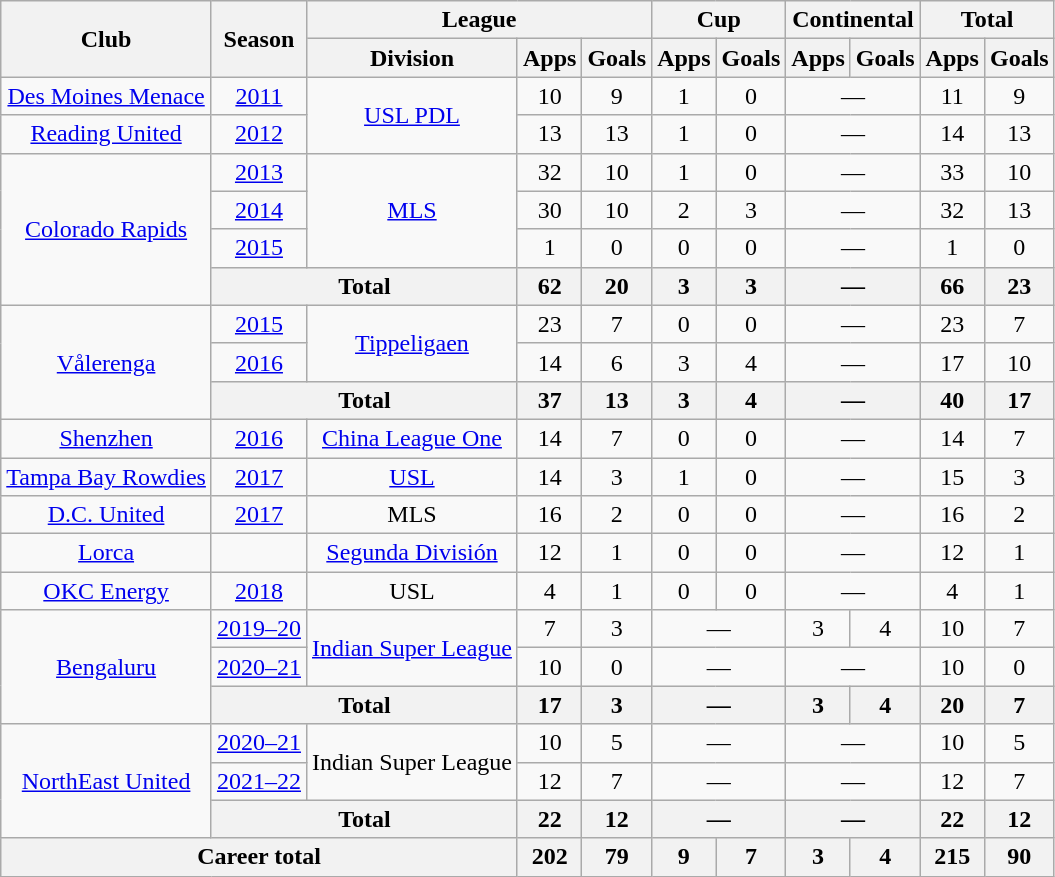<table class="wikitable" style="text-align: center;">
<tr>
<th rowspan=2>Club</th>
<th rowspan=2>Season</th>
<th colspan=3>League</th>
<th colspan=2>Cup</th>
<th colspan=2>Continental</th>
<th colspan=2>Total</th>
</tr>
<tr>
<th>Division</th>
<th>Apps</th>
<th>Goals</th>
<th>Apps</th>
<th>Goals</th>
<th>Apps</th>
<th>Goals</th>
<th>Apps</th>
<th>Goals</th>
</tr>
<tr>
<td><a href='#'>Des Moines Menace</a></td>
<td><a href='#'>2011</a></td>
<td rowspan="2"><a href='#'>USL PDL</a></td>
<td>10</td>
<td>9</td>
<td>1</td>
<td>0</td>
<td colspan=2>—</td>
<td>11</td>
<td>9</td>
</tr>
<tr>
<td><a href='#'>Reading United</a></td>
<td><a href='#'>2012</a></td>
<td>13</td>
<td>13</td>
<td>1</td>
<td>0</td>
<td colspan=2>—</td>
<td>14</td>
<td>13</td>
</tr>
<tr>
<td rowspan=4><a href='#'>Colorado Rapids</a></td>
<td><a href='#'>2013</a></td>
<td rowspan=3><a href='#'>MLS</a></td>
<td>32</td>
<td>10</td>
<td>1</td>
<td>0</td>
<td colspan=2>—</td>
<td>33</td>
<td>10</td>
</tr>
<tr>
<td><a href='#'>2014</a></td>
<td>30</td>
<td>10</td>
<td>2</td>
<td>3</td>
<td colspan=2>—</td>
<td>32</td>
<td>13</td>
</tr>
<tr>
<td><a href='#'>2015</a></td>
<td>1</td>
<td>0</td>
<td>0</td>
<td>0</td>
<td colspan=2>—</td>
<td>1</td>
<td>0</td>
</tr>
<tr>
<th colspan=2>Total</th>
<th>62</th>
<th>20</th>
<th>3</th>
<th>3</th>
<th colspan=2>—</th>
<th>66</th>
<th>23</th>
</tr>
<tr>
<td rowspan=3><a href='#'>Vålerenga</a></td>
<td><a href='#'>2015</a></td>
<td rowspan="2"><a href='#'>Tippeligaen</a></td>
<td>23</td>
<td>7</td>
<td>0</td>
<td>0</td>
<td colspan=2>—</td>
<td>23</td>
<td>7</td>
</tr>
<tr>
<td><a href='#'>2016</a></td>
<td>14</td>
<td>6</td>
<td>3</td>
<td>4</td>
<td colspan=2>—</td>
<td>17</td>
<td>10</td>
</tr>
<tr>
<th colspan=2>Total</th>
<th>37</th>
<th>13</th>
<th>3</th>
<th>4</th>
<th colspan=2>—</th>
<th>40</th>
<th>17</th>
</tr>
<tr>
<td><a href='#'>Shenzhen</a></td>
<td><a href='#'>2016</a></td>
<td><a href='#'>China League One</a></td>
<td>14</td>
<td>7</td>
<td>0</td>
<td>0</td>
<td colspan=2>—</td>
<td>14</td>
<td>7</td>
</tr>
<tr>
<td><a href='#'>Tampa Bay Rowdies</a></td>
<td><a href='#'>2017</a></td>
<td><a href='#'>USL</a></td>
<td>14</td>
<td>3</td>
<td>1</td>
<td>0</td>
<td colspan=2>—</td>
<td>15</td>
<td>3</td>
</tr>
<tr>
<td><a href='#'>D.C. United</a></td>
<td><a href='#'>2017</a></td>
<td>MLS</td>
<td>16</td>
<td>2</td>
<td>0</td>
<td>0</td>
<td colspan=2>—</td>
<td>16</td>
<td>2</td>
</tr>
<tr>
<td><a href='#'>Lorca</a></td>
<td></td>
<td><a href='#'>Segunda División</a></td>
<td>12</td>
<td>1</td>
<td>0</td>
<td>0</td>
<td colspan=2>—</td>
<td>12</td>
<td>1</td>
</tr>
<tr>
<td><a href='#'>OKC Energy</a></td>
<td><a href='#'>2018</a></td>
<td>USL</td>
<td>4</td>
<td>1</td>
<td>0</td>
<td>0</td>
<td colspan=2>—</td>
<td>4</td>
<td>1</td>
</tr>
<tr>
<td rowspan="3"><a href='#'>Bengaluru</a></td>
<td><a href='#'>2019–20</a></td>
<td rowspan="2"><a href='#'>Indian Super League</a></td>
<td>7</td>
<td>3</td>
<td colspan="2">—</td>
<td>3</td>
<td>4</td>
<td>10</td>
<td>7</td>
</tr>
<tr>
<td><a href='#'>2020–21</a></td>
<td>10</td>
<td>0</td>
<td colspan="2">—</td>
<td colspan="2">—</td>
<td>10</td>
<td>0</td>
</tr>
<tr>
<th colspan=2>Total</th>
<th>17</th>
<th>3</th>
<th colspan="2">—</th>
<th>3</th>
<th>4</th>
<th>20</th>
<th>7</th>
</tr>
<tr>
<td rowspan="3"><a href='#'>NorthEast United</a></td>
<td><a href='#'>2020–21</a></td>
<td rowspan="2">Indian Super League</td>
<td>10</td>
<td>5</td>
<td colspan="2">—</td>
<td colspan="2">—</td>
<td>10</td>
<td>5</td>
</tr>
<tr>
<td><a href='#'>2021–22</a></td>
<td>12</td>
<td>7</td>
<td colspan="2">—</td>
<td colspan="2">—</td>
<td>12</td>
<td>7</td>
</tr>
<tr>
<th colspan=2>Total</th>
<th>22</th>
<th>12</th>
<th colspan="2">—</th>
<th colspan="2">—</th>
<th>22</th>
<th>12</th>
</tr>
<tr>
<th colspan="3">Career total</th>
<th>202</th>
<th>79</th>
<th>9</th>
<th>7</th>
<th>3</th>
<th>4</th>
<th>215</th>
<th>90</th>
</tr>
</table>
